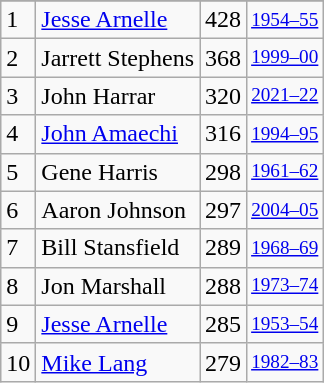<table class="wikitable">
<tr>
</tr>
<tr>
<td>1</td>
<td><a href='#'>Jesse Arnelle</a></td>
<td>428</td>
<td style="font-size:80%;"><a href='#'>1954–55</a></td>
</tr>
<tr>
<td>2</td>
<td>Jarrett Stephens</td>
<td>368</td>
<td style="font-size:80%;"><a href='#'>1999–00</a></td>
</tr>
<tr>
<td>3</td>
<td>John Harrar</td>
<td>320</td>
<td style="font-size:80%;"><a href='#'>2021–22</a></td>
</tr>
<tr>
<td>4</td>
<td><a href='#'>John Amaechi</a></td>
<td>316</td>
<td style="font-size:80%;"><a href='#'>1994–95</a></td>
</tr>
<tr>
<td>5</td>
<td>Gene Harris</td>
<td>298</td>
<td style="font-size:80%;"><a href='#'>1961–62</a></td>
</tr>
<tr>
<td>6</td>
<td>Aaron Johnson</td>
<td>297</td>
<td style="font-size:80%;"><a href='#'>2004–05</a></td>
</tr>
<tr>
<td>7</td>
<td>Bill Stansfield</td>
<td>289</td>
<td style="font-size:80%;"><a href='#'>1968–69</a></td>
</tr>
<tr>
<td>8</td>
<td>Jon Marshall</td>
<td>288</td>
<td style="font-size:80%;"><a href='#'>1973–74</a></td>
</tr>
<tr>
<td>9</td>
<td><a href='#'>Jesse Arnelle</a></td>
<td>285</td>
<td style="font-size:80%;"><a href='#'>1953–54</a></td>
</tr>
<tr>
<td>10</td>
<td><a href='#'>Mike Lang</a></td>
<td>279</td>
<td style="font-size:80%;"><a href='#'>1982–83</a></td>
</tr>
</table>
